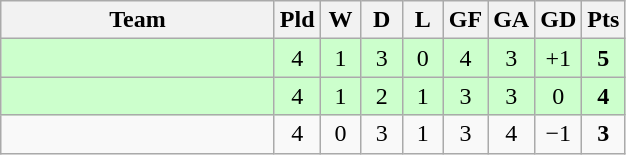<table class="wikitable" style="text-align:center;">
<tr>
<th width=175>Team</th>
<th style="width:20px;" abbr="Played">Pld</th>
<th style="width:20px;" abbr="Won">W</th>
<th style="width:20px;" abbr="Drawn">D</th>
<th style="width:20px;" abbr="Lost">L</th>
<th style="width:20px;" abbr="Goals for">GF</th>
<th style="width:20px;" abbr="Goals against">GA</th>
<th style="width:20px;" abbr="Goal difference">GD</th>
<th style="width:20px;" abbr="Points">Pts</th>
</tr>
<tr bgcolor="#ccffcc">
<td align=left></td>
<td>4</td>
<td>1</td>
<td>3</td>
<td>0</td>
<td>4</td>
<td>3</td>
<td>+1</td>
<td><strong>5</strong></td>
</tr>
<tr bgcolor="#ccffcc">
<td align=left></td>
<td>4</td>
<td>1</td>
<td>2</td>
<td>1</td>
<td>3</td>
<td>3</td>
<td>0</td>
<td><strong>4</strong></td>
</tr>
<tr>
<td align=left></td>
<td>4</td>
<td>0</td>
<td>3</td>
<td>1</td>
<td>3</td>
<td>4</td>
<td>−1</td>
<td><strong>3</strong></td>
</tr>
</table>
